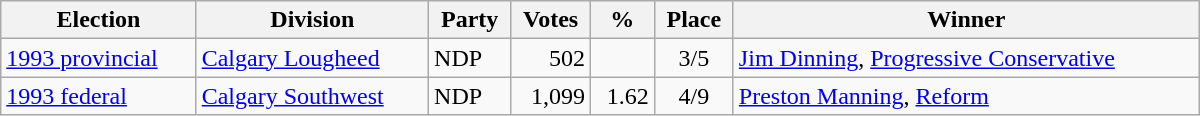<table class="wikitable" width="800">
<tr>
<th align="left">Election</th>
<th align="left">Division</th>
<th align="left">Party</th>
<th align="right">Votes</th>
<th align="right">%</th>
<th align="center">Place</th>
<th align="center">Winner</th>
</tr>
<tr>
<td align="left"><a href='#'>1993 provincial</a></td>
<td align="left"><a href='#'>Calgary Lougheed</a></td>
<td align="left">NDP</td>
<td align="right">502</td>
<td align="right"></td>
<td align="center">3/5</td>
<td align="left"><a href='#'>Jim Dinning</a>, <a href='#'>Progressive Conservative</a></td>
</tr>
<tr>
<td align="left"><a href='#'>1993 federal</a></td>
<td align="left"><a href='#'>Calgary Southwest</a></td>
<td align="left">NDP</td>
<td align="right">1,099</td>
<td align="right">1.62</td>
<td align="center">4/9</td>
<td align="left"><a href='#'>Preston Manning</a>, <a href='#'>Reform</a></td>
</tr>
</table>
